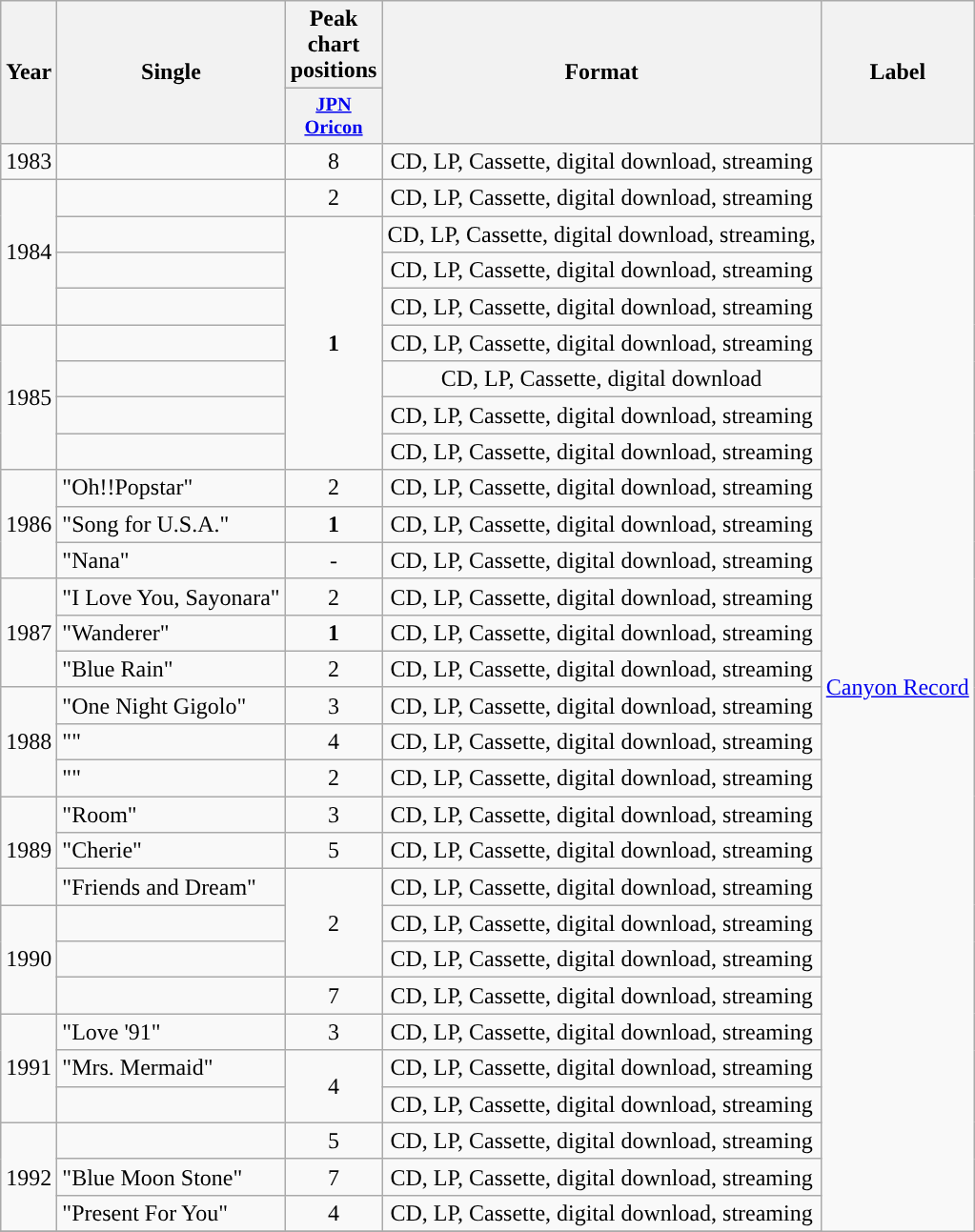<table class="wikitable plainrowheaders" style="text-align:center;">
<tr>
<th scope="col" rowspan="2">Year</th>
<th scope="col" rowspan="2">Single</th>
<th scope="col" rowspan="1">Peak chart positions</th>
<th scope="col" rowspan="2">Format</th>
<th scope="col" rowspan="2">Label</th>
</tr>
<tr>
<th style="width:3em;font-size:85%"><a href='#'>JPN<br>Oricon</a><br></th>
</tr>
<tr>
<td>1983</td>
<td style="text-align:left;"><br></td>
<td>8</td>
<td>CD, LP, Cassette, digital download, streaming</td>
<td rowspan="31"><a href='#'>Canyon Record</a></td>
</tr>
<tr>
<td rowspan="4">1984</td>
<td style="text-align:left;"><br></td>
<td>2</td>
<td>CD, LP, Cassette, digital download, streaming</td>
</tr>
<tr>
<td style="text-align:left;"><br></td>
<td rowspan="7"><strong>1</strong></td>
<td>CD, LP, Cassette, digital download, streaming,</td>
</tr>
<tr>
<td style="text-align:left;"><br></td>
<td>CD, LP, Cassette, digital download, streaming</td>
</tr>
<tr>
<td style="text-align:left;"><br></td>
<td>CD, LP, Cassette, digital download, streaming</td>
</tr>
<tr>
<td rowspan="4">1985</td>
<td style="text-align:left;"><br></td>
<td>CD, LP, Cassette, digital download, streaming</td>
</tr>
<tr>
<td style="text-align:left;"><br></td>
<td>CD, LP, Cassette, digital download</td>
</tr>
<tr>
<td style="text-align:left;"><br></td>
<td>CD, LP, Cassette, digital download, streaming</td>
</tr>
<tr>
<td style="text-align:left;"><br></td>
<td>CD, LP, Cassette, digital download, streaming</td>
</tr>
<tr>
<td rowspan="3">1986</td>
<td style="text-align:left;">"Oh!!Popstar"<br></td>
<td>2</td>
<td>CD, LP, Cassette, digital download, streaming</td>
</tr>
<tr>
<td style="text-align:left;">"Song for U.S.A."<br></td>
<td><strong>1</strong></td>
<td>CD, LP, Cassette, digital download, streaming</td>
</tr>
<tr>
<td style="text-align:left;">"Nana"<br></td>
<td>-</td>
<td>CD, LP, Cassette, digital download, streaming</td>
</tr>
<tr>
<td rowspan="3">1987</td>
<td style="text-align:left;">"I Love You, Sayonara"<br></td>
<td>2</td>
<td>CD, LP, Cassette, digital download, streaming</td>
</tr>
<tr>
<td style="text-align:left;">"Wanderer"<br></td>
<td><strong>1</strong></td>
<td>CD, LP, Cassette, digital download, streaming</td>
</tr>
<tr>
<td style="text-align:left;">"Blue Rain"<br></td>
<td>2</td>
<td>CD, LP, Cassette, digital download, streaming</td>
</tr>
<tr>
<td rowspan="3">1988</td>
<td style="text-align:left;">"One Night Gigolo"<br></td>
<td>3</td>
<td>CD, LP, Cassette, digital download, streaming</td>
</tr>
<tr>
<td style="text-align:left;">""<br></td>
<td>4</td>
<td>CD, LP, Cassette, digital download, streaming</td>
</tr>
<tr>
<td style="text-align:left;">""<br></td>
<td>2</td>
<td>CD, LP, Cassette, digital download, streaming</td>
</tr>
<tr>
<td rowspan="3">1989</td>
<td style="text-align:left;">"Room"<br></td>
<td>3</td>
<td>CD, LP, Cassette, digital download, streaming</td>
</tr>
<tr>
<td style="text-align:left;">"Cherie"<br></td>
<td>5</td>
<td>CD, LP, Cassette, digital download, streaming</td>
</tr>
<tr>
<td style="text-align:left;">"Friends and Dream"<br></td>
<td rowspan="3">2</td>
<td>CD, LP, Cassette, digital download, streaming</td>
</tr>
<tr>
<td rowspan="3">1990</td>
<td style="text-align:left;"><br></td>
<td>CD, LP, Cassette, digital download, streaming</td>
</tr>
<tr>
<td style="text-align:left;"><br></td>
<td>CD, LP, Cassette, digital download, streaming</td>
</tr>
<tr>
<td style="text-align:left;"><br></td>
<td>7</td>
<td>CD, LP, Cassette, digital download, streaming</td>
</tr>
<tr>
<td rowspan="3">1991</td>
<td style="text-align:left;">"Love '91"<br></td>
<td>3</td>
<td>CD, LP, Cassette, digital download, streaming</td>
</tr>
<tr>
<td style="text-align:left;">"Mrs. Mermaid"<br></td>
<td rowspan="2">4</td>
<td>CD, LP, Cassette, digital download, streaming</td>
</tr>
<tr>
<td style="text-align:left;"><br></td>
<td>CD, LP, Cassette, digital download, streaming</td>
</tr>
<tr>
<td rowspan="3">1992</td>
<td style="text-align:left;"><br></td>
<td>5</td>
<td>CD, LP, Cassette, digital download, streaming</td>
</tr>
<tr>
<td style="text-align:left;">"Blue Moon Stone"<br></td>
<td>7</td>
<td>CD, LP, Cassette, digital download, streaming</td>
</tr>
<tr>
<td style="text-align:left;">"Present For You"<br></td>
<td>4</td>
<td>CD, LP, Cassette, digital download, streaming</td>
</tr>
<tr>
</tr>
</table>
